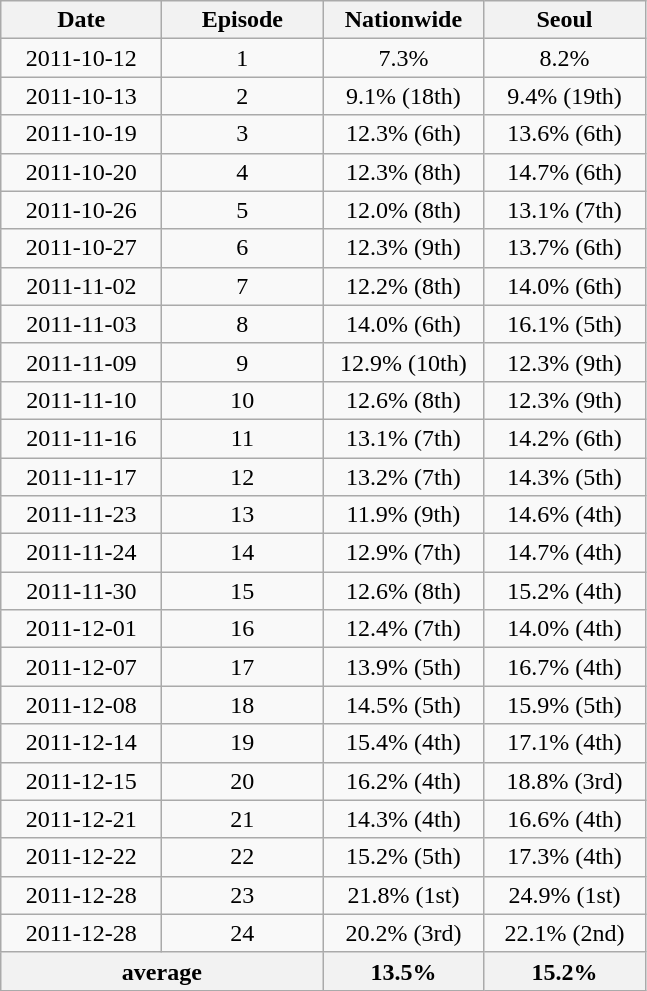<table class="wikitable">
<tr>
<th width=100>Date</th>
<th width=100>Episode</th>
<th width=100>Nationwide</th>
<th width=100>Seoul</th>
</tr>
<tr align=center>
<td>2011-10-12</td>
<td>1</td>
<td>7.3%</td>
<td>8.2%</td>
</tr>
<tr align=center>
<td>2011-10-13</td>
<td>2</td>
<td>9.1% (18th)</td>
<td>9.4% (19th)</td>
</tr>
<tr align=center>
<td>2011-10-19</td>
<td>3</td>
<td>12.3% (6th)</td>
<td>13.6% (6th)</td>
</tr>
<tr align=center>
<td>2011-10-20</td>
<td>4</td>
<td>12.3% (8th)</td>
<td>14.7% (6th)</td>
</tr>
<tr align=center>
<td>2011-10-26</td>
<td>5</td>
<td>12.0% (8th)</td>
<td>13.1% (7th)</td>
</tr>
<tr align=center>
<td>2011-10-27</td>
<td>6</td>
<td>12.3% (9th)</td>
<td>13.7% (6th)</td>
</tr>
<tr align=center>
<td>2011-11-02</td>
<td>7</td>
<td>12.2% (8th)</td>
<td>14.0% (6th)</td>
</tr>
<tr align=center>
<td>2011-11-03</td>
<td>8</td>
<td>14.0% (6th)</td>
<td>16.1% (5th)</td>
</tr>
<tr align=center>
<td>2011-11-09</td>
<td>9</td>
<td>12.9% (10th)</td>
<td>12.3% (9th)</td>
</tr>
<tr align=center>
<td>2011-11-10</td>
<td>10</td>
<td>12.6% (8th)</td>
<td>12.3% (9th)</td>
</tr>
<tr align=center>
<td>2011-11-16</td>
<td>11</td>
<td>13.1% (7th)</td>
<td>14.2% (6th)</td>
</tr>
<tr align=center>
<td>2011-11-17</td>
<td>12</td>
<td>13.2% (7th)</td>
<td>14.3% (5th)</td>
</tr>
<tr align=center>
<td>2011-11-23</td>
<td>13</td>
<td>11.9% (9th)</td>
<td>14.6% (4th)</td>
</tr>
<tr align=center>
<td>2011-11-24</td>
<td>14</td>
<td>12.9% (7th)</td>
<td>14.7% (4th)</td>
</tr>
<tr align=center>
<td>2011-11-30</td>
<td>15</td>
<td>12.6% (8th)</td>
<td>15.2% (4th)</td>
</tr>
<tr align=center>
<td>2011-12-01</td>
<td>16</td>
<td>12.4% (7th)</td>
<td>14.0% (4th)</td>
</tr>
<tr align=center>
<td>2011-12-07</td>
<td>17</td>
<td>13.9% (5th)</td>
<td>16.7% (4th)</td>
</tr>
<tr align=center>
<td>2011-12-08</td>
<td>18</td>
<td>14.5% (5th)</td>
<td>15.9% (5th)</td>
</tr>
<tr align=center>
<td>2011-12-14</td>
<td>19</td>
<td>15.4% (4th)</td>
<td>17.1% (4th)</td>
</tr>
<tr align=center>
<td>2011-12-15</td>
<td>20</td>
<td>16.2% (4th)</td>
<td>18.8% (3rd)</td>
</tr>
<tr align=center>
<td>2011-12-21</td>
<td>21</td>
<td>14.3% (4th)</td>
<td>16.6% (4th)</td>
</tr>
<tr align=center>
<td>2011-12-22</td>
<td>22</td>
<td>15.2% (5th)</td>
<td>17.3% (4th)</td>
</tr>
<tr align=center>
<td>2011-12-28</td>
<td>23</td>
<td>21.8% (1st)</td>
<td>24.9% (1st)</td>
</tr>
<tr align=center>
<td>2011-12-28</td>
<td>24</td>
<td>20.2% (3rd)</td>
<td>22.1% (2nd)</td>
</tr>
<tr align="center">
<th colspan=2>average</th>
<th>13.5%</th>
<th>15.2%</th>
</tr>
</table>
